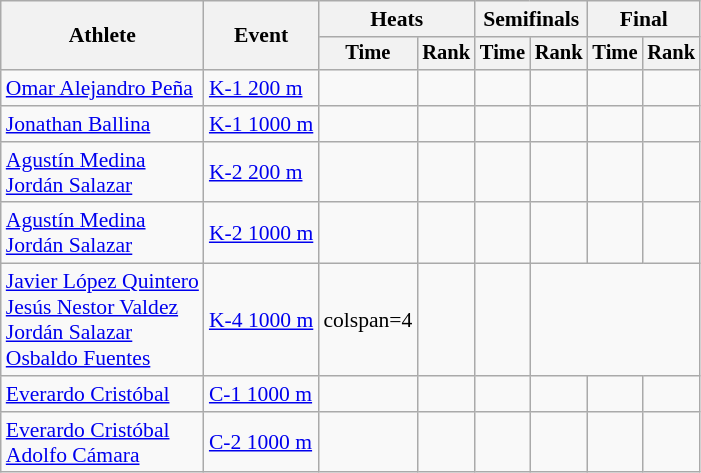<table class=wikitable style="font-size:90%;">
<tr>
<th rowspan="2">Athlete</th>
<th rowspan="2">Event</th>
<th colspan=2>Heats</th>
<th colspan=2>Semifinals</th>
<th colspan=2>Final</th>
</tr>
<tr style="font-size:95%">
<th>Time</th>
<th>Rank</th>
<th>Time</th>
<th>Rank</th>
<th>Time</th>
<th>Rank</th>
</tr>
<tr align=center>
<td align=left><a href='#'>Omar Alejandro Peña</a></td>
<td align=left><a href='#'>K-1 200 m</a></td>
<td></td>
<td></td>
<td></td>
<td></td>
<td></td>
<td></td>
</tr>
<tr align=center>
<td align=left><a href='#'>Jonathan Ballina</a></td>
<td align=left><a href='#'>K-1 1000 m</a></td>
<td></td>
<td></td>
<td></td>
<td></td>
<td></td>
<td></td>
</tr>
<tr align=center>
<td align=left><a href='#'>Agustín Medina</a><br><a href='#'>Jordán Salazar</a></td>
<td align=left><a href='#'>K-2 200 m</a></td>
<td></td>
<td></td>
<td></td>
<td></td>
<td></td>
<td></td>
</tr>
<tr align=center>
<td align=left><a href='#'>Agustín Medina</a><br><a href='#'>Jordán Salazar</a></td>
<td align=left><a href='#'>K-2 1000 m</a></td>
<td></td>
<td></td>
<td></td>
<td></td>
<td></td>
<td></td>
</tr>
<tr align=center>
<td align=left><a href='#'>Javier López Quintero</a><br><a href='#'>Jesús Nestor Valdez</a><br><a href='#'>Jordán Salazar</a><br><a href='#'>Osbaldo Fuentes</a></td>
<td align=left><a href='#'>K-4 1000 m</a></td>
<td>colspan=4 </td>
<td></td>
<td></td>
</tr>
<tr align=center>
<td align=left><a href='#'>Everardo Cristóbal</a></td>
<td align=left><a href='#'>C-1 1000 m</a></td>
<td></td>
<td></td>
<td></td>
<td></td>
<td></td>
<td></td>
</tr>
<tr align=center>
<td align=left><a href='#'>Everardo Cristóbal</a><br><a href='#'>Adolfo Cámara</a></td>
<td align=left><a href='#'>C-2 1000 m</a></td>
<td></td>
<td></td>
<td></td>
<td></td>
<td></td>
<td></td>
</tr>
</table>
